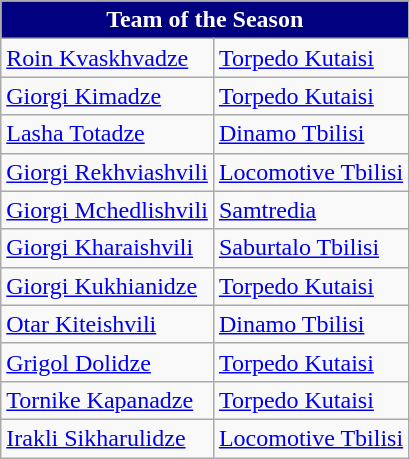<table class="wikitable">
<tr>
<th style="background-color: navy; color: white;" colspan="2">Team of the Season</th>
</tr>
<tr>
<td> <a href='#'>Roin Kvaskhvadze</a></td>
<td><a href='#'>Torpedo Kutaisi</a></td>
</tr>
<tr>
<td> <a href='#'>Giorgi Kimadze</a></td>
<td><a href='#'>Torpedo Kutaisi</a></td>
</tr>
<tr>
<td> <a href='#'>Lasha Totadze</a></td>
<td><a href='#'>Dinamo Tbilisi</a></td>
</tr>
<tr>
<td> <a href='#'>Giorgi Rekhviashvili</a></td>
<td><a href='#'>Locomotive Tbilisi</a></td>
</tr>
<tr>
<td> <a href='#'>Giorgi Mchedlishvili</a></td>
<td><a href='#'>Samtredia</a></td>
</tr>
<tr>
<td> <a href='#'>Giorgi Kharaishvili</a></td>
<td><a href='#'>Saburtalo Tbilisi</a></td>
</tr>
<tr>
<td> <a href='#'>Giorgi Kukhianidze</a></td>
<td><a href='#'>Torpedo Kutaisi</a></td>
</tr>
<tr>
<td> <a href='#'>Otar Kiteishvili</a></td>
<td><a href='#'>Dinamo Tbilisi</a></td>
</tr>
<tr>
<td> <a href='#'>Grigol Dolidze</a></td>
<td><a href='#'>Torpedo Kutaisi</a></td>
</tr>
<tr>
<td> <a href='#'>Tornike  Kapanadze</a></td>
<td><a href='#'>Torpedo Kutaisi</a></td>
</tr>
<tr>
<td> <a href='#'>Irakli Sikharulidze</a></td>
<td><a href='#'>Locomotive Tbilisi</a></td>
</tr>
</table>
